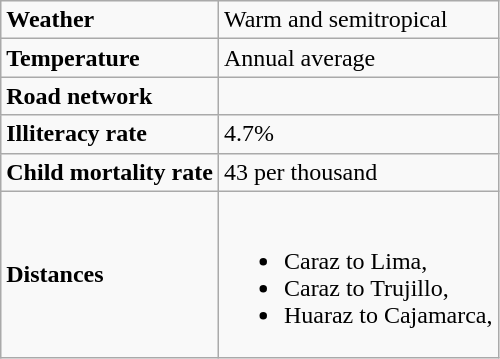<table class="wikitable">
<tr>
<td><strong>Weather</strong></td>
<td>Warm and semitropical</td>
</tr>
<tr>
<td><strong>Temperature</strong></td>
<td>Annual average </td>
</tr>
<tr>
<td><strong>Road network</strong></td>
<td></td>
</tr>
<tr>
<td><strong>Illiteracy rate</strong></td>
<td>4.7%</td>
</tr>
<tr>
<td><strong>Child mortality rate</strong></td>
<td>43 per thousand</td>
</tr>
<tr>
<td><strong>Distances</strong></td>
<td><br><ul><li>Caraz to Lima, </li><li>Caraz to Trujillo, </li><li>Huaraz to Cajamarca, </li></ul></td>
</tr>
</table>
